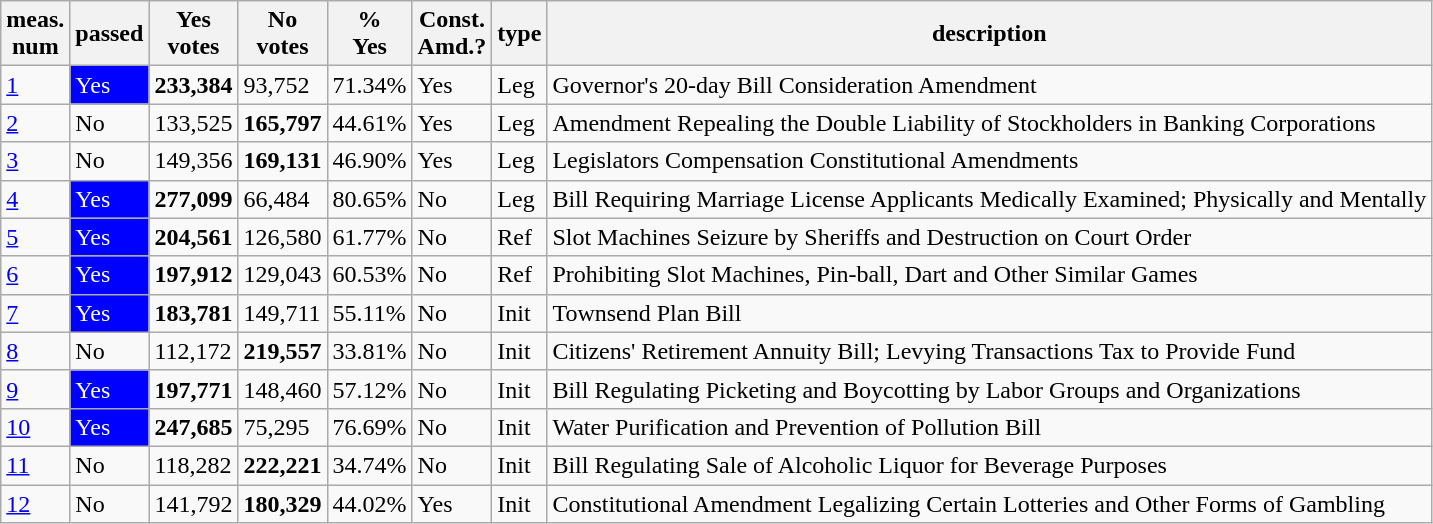<table class="wikitable sortable">
<tr>
<th>meas.<br>num</th>
<th>passed</th>
<th>Yes<br>votes</th>
<th>No<br>votes</th>
<th>%<br>Yes</th>
<th>Const.<br>Amd.?</th>
<th>type</th>
<th>description</th>
</tr>
<tr>
<td><a href='#'>1</a></td>
<td style="background:blue;color:white">Yes</td>
<td><strong>233,384</strong></td>
<td>93,752</td>
<td>71.34%</td>
<td>Yes</td>
<td>Leg</td>
<td>Governor's 20-day Bill Consideration Amendment</td>
</tr>
<tr>
<td><a href='#'>2</a></td>
<td>No</td>
<td>133,525</td>
<td><strong>165,797</strong></td>
<td>44.61%</td>
<td>Yes</td>
<td>Leg</td>
<td>Amendment Repealing the Double Liability of Stockholders in Banking Corporations</td>
</tr>
<tr>
<td><a href='#'>3</a></td>
<td>No</td>
<td>149,356</td>
<td><strong>169,131</strong></td>
<td>46.90%</td>
<td>Yes</td>
<td>Leg</td>
<td>Legislators Compensation Constitutional Amendments</td>
</tr>
<tr>
<td><a href='#'>4</a></td>
<td style="background:blue;color:white">Yes</td>
<td><strong>277,099</strong></td>
<td>66,484</td>
<td>80.65%</td>
<td>No</td>
<td>Leg</td>
<td>Bill Requiring Marriage License Applicants Medically Examined; Physically and Mentally</td>
</tr>
<tr>
<td><a href='#'>5</a></td>
<td style="background:blue;color:white">Yes</td>
<td><strong>204,561</strong></td>
<td>126,580</td>
<td>61.77%</td>
<td>No</td>
<td>Ref</td>
<td>Slot Machines Seizure by Sheriffs and Destruction on Court Order</td>
</tr>
<tr>
<td><a href='#'>6</a></td>
<td style="background:blue;color:white">Yes</td>
<td><strong>197,912</strong></td>
<td>129,043</td>
<td>60.53%</td>
<td>No</td>
<td>Ref</td>
<td>Prohibiting Slot Machines, Pin-ball, Dart and Other Similar Games</td>
</tr>
<tr>
<td><a href='#'>7</a></td>
<td style="background:blue;color:white">Yes</td>
<td><strong>183,781</strong></td>
<td>149,711</td>
<td>55.11%</td>
<td>No</td>
<td>Init</td>
<td>Townsend Plan Bill</td>
</tr>
<tr>
<td><a href='#'>8</a></td>
<td>No</td>
<td>112,172</td>
<td><strong>219,557</strong></td>
<td>33.81%</td>
<td>No</td>
<td>Init</td>
<td>Citizens' Retirement Annuity Bill; Levying Transactions Tax to Provide Fund</td>
</tr>
<tr>
<td><a href='#'>9</a></td>
<td style="background:blue;color:white">Yes</td>
<td><strong>197,771</strong></td>
<td>148,460</td>
<td>57.12%</td>
<td>No</td>
<td>Init</td>
<td>Bill Regulating Picketing and Boycotting by Labor Groups and Organizations</td>
</tr>
<tr>
<td><a href='#'>10</a></td>
<td style="background:blue;color:white">Yes</td>
<td><strong>247,685</strong></td>
<td>75,295</td>
<td>76.69%</td>
<td>No</td>
<td>Init</td>
<td>Water Purification and Prevention of Pollution Bill</td>
</tr>
<tr>
<td><a href='#'>11</a></td>
<td>No</td>
<td>118,282</td>
<td><strong>222,221</strong></td>
<td>34.74%</td>
<td>No</td>
<td>Init</td>
<td>Bill Regulating Sale of Alcoholic Liquor for Beverage Purposes</td>
</tr>
<tr>
<td><a href='#'>12</a></td>
<td>No</td>
<td>141,792</td>
<td><strong>180,329</strong></td>
<td>44.02%</td>
<td>Yes</td>
<td>Init</td>
<td>Constitutional Amendment Legalizing Certain Lotteries and Other Forms of Gambling</td>
</tr>
</table>
